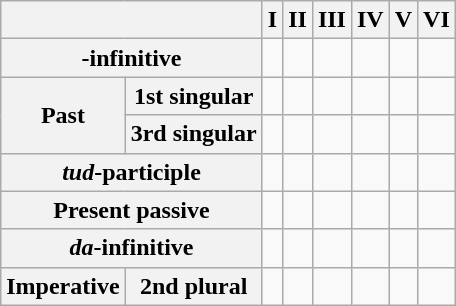<table class="wikitable">
<tr>
<th colspan="2"></th>
<th>I</th>
<th>II</th>
<th>III</th>
<th>IV</th>
<th>V</th>
<th>VI</th>
</tr>
<tr>
<th colspan="2"><em></em>-infinitive</th>
<td><em></em></td>
<td><em></em></td>
<td><em></em></td>
<td><em></em></td>
<td><em></em></td>
<td><em></em></td>
</tr>
<tr>
<th rowspan="2">Past</th>
<th>1st singular</th>
<td><em></em></td>
<td><em></em></td>
<td><em></em></td>
<td><em></em></td>
<td><em></em></td>
<td><em></em></td>
</tr>
<tr>
<th>3rd singular</th>
<td><em></em></td>
<td><em></em></td>
<td><em></em></td>
<td><em></em></td>
<td><em></em></td>
<td><em></em></td>
</tr>
<tr>
<th colspan="2"><em>tud</em>-participle</th>
<td><em></em></td>
<td><em></em></td>
<td><em></em></td>
<td><em></em></td>
<td><em></em></td>
<td><em></em></td>
</tr>
<tr>
<th colspan="2">Present passive</th>
<td><em></em></td>
<td><em></em></td>
<td><em></em></td>
<td><em></em></td>
<td><em></em></td>
<td><em></em></td>
</tr>
<tr>
<th colspan="2"><em>da</em>-infinitive</th>
<td><em></em></td>
<td><em></em></td>
<td><em></em></td>
<td><em></em></td>
<td><em></em></td>
<td><em></em></td>
</tr>
<tr>
<th>Imperative</th>
<th>2nd plural</th>
<td><em></em></td>
<td><em></em></td>
<td><em></em></td>
<td><em></em></td>
<td><em></em></td>
<td><em></em></td>
</tr>
</table>
